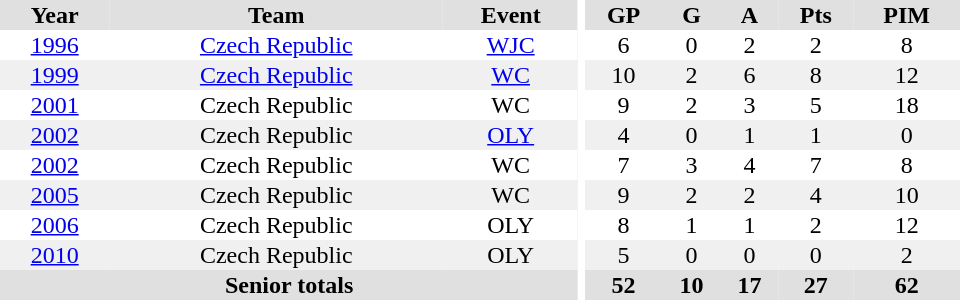<table border="0" cellpadding="1" cellspacing="0" ID="Table3" style="text-align:center; width:40em">
<tr bgcolor="#e0e0e0">
<th>Year</th>
<th>Team</th>
<th>Event</th>
<th rowspan="102" bgcolor="#ffffff"></th>
<th>GP</th>
<th>G</th>
<th>A</th>
<th>Pts</th>
<th>PIM</th>
</tr>
<tr>
<td><a href='#'>1996</a></td>
<td><a href='#'>Czech Republic</a></td>
<td><a href='#'>WJC</a></td>
<td>6</td>
<td>0</td>
<td>2</td>
<td>2</td>
<td>8</td>
</tr>
<tr bgcolor="#f0f0f0">
<td><a href='#'>1999</a></td>
<td><a href='#'>Czech Republic</a></td>
<td><a href='#'>WC</a></td>
<td>10</td>
<td>2</td>
<td>6</td>
<td>8</td>
<td>12</td>
</tr>
<tr>
<td><a href='#'>2001</a></td>
<td>Czech Republic</td>
<td>WC</td>
<td>9</td>
<td>2</td>
<td>3</td>
<td>5</td>
<td>18</td>
</tr>
<tr bgcolor="#f0f0f0">
<td><a href='#'>2002</a></td>
<td>Czech Republic</td>
<td><a href='#'>OLY</a></td>
<td>4</td>
<td>0</td>
<td>1</td>
<td>1</td>
<td>0</td>
</tr>
<tr>
<td><a href='#'>2002</a></td>
<td>Czech Republic</td>
<td>WC</td>
<td>7</td>
<td>3</td>
<td>4</td>
<td>7</td>
<td>8</td>
</tr>
<tr bgcolor="#f0f0f0">
<td><a href='#'>2005</a></td>
<td>Czech Republic</td>
<td>WC</td>
<td>9</td>
<td>2</td>
<td>2</td>
<td>4</td>
<td>10</td>
</tr>
<tr>
<td><a href='#'>2006</a></td>
<td>Czech Republic</td>
<td>OLY</td>
<td>8</td>
<td>1</td>
<td>1</td>
<td>2</td>
<td>12</td>
</tr>
<tr bgcolor="#f0f0f0">
<td><a href='#'>2010</a></td>
<td>Czech Republic</td>
<td>OLY</td>
<td>5</td>
<td>0</td>
<td>0</td>
<td>0</td>
<td>2</td>
</tr>
<tr bgcolor="#e0e0e0">
<th colspan=3>Senior totals</th>
<th>52</th>
<th>10</th>
<th>17</th>
<th>27</th>
<th>62</th>
</tr>
</table>
